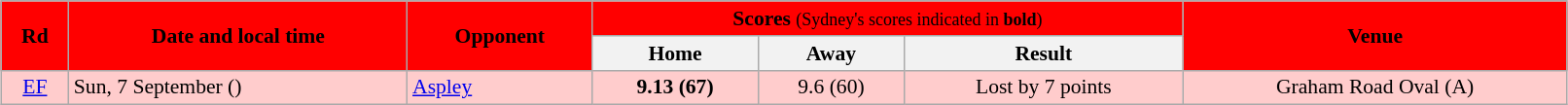<table class="wikitable" style="font-size:90%; text-align:center; width: 85%; margin-left: auto; margin-right: auto;">
<tr style="background:#FF0000;">
<td rowspan=2><span><strong>Rd</strong></span></td>
<td rowspan=2><span><strong>Date and local time</strong></span></td>
<td rowspan=2><span><strong>Opponent</strong></span></td>
<td colspan=3><span><strong>Scores</strong> <small>(Sydney's scores indicated in <strong>bold</strong>)</small></span></td>
<td rowspan=2><span><strong>Venue</strong></span></td>
</tr>
<tr>
<th><span>Home</span></th>
<th><span>Away</span></th>
<th><span>Result</span></th>
</tr>
<tr style="background:#fcc;">
<td><a href='#'>EF</a></td>
<td align=left>Sun, 7 September ()</td>
<td align=left><a href='#'>Aspley</a></td>
<td><strong>9.13 (67)</strong></td>
<td>9.6 (60)</td>
<td>Lost by 7 points</td>
<td>Graham Road Oval (A)</td>
</tr>
</table>
